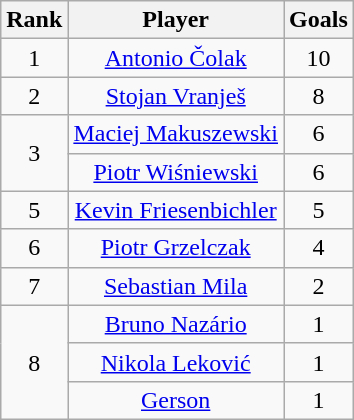<table class="wikitable" style="text-align: center">
<tr>
<th>Rank</th>
<th>Player</th>
<th>Goals</th>
</tr>
<tr>
<td>1</td>
<td><a href='#'>Antonio Čolak</a></td>
<td>10</td>
</tr>
<tr>
<td>2</td>
<td><a href='#'>Stojan Vranješ</a></td>
<td>8</td>
</tr>
<tr>
<td rowspan=2>3</td>
<td><a href='#'>Maciej Makuszewski</a></td>
<td>6</td>
</tr>
<tr>
<td><a href='#'>Piotr Wiśniewski</a></td>
<td>6</td>
</tr>
<tr>
<td>5</td>
<td><a href='#'>Kevin Friesenbichler</a></td>
<td>5</td>
</tr>
<tr>
<td>6</td>
<td><a href='#'>Piotr Grzelczak</a></td>
<td>4</td>
</tr>
<tr>
<td>7</td>
<td><a href='#'>Sebastian Mila</a></td>
<td>2</td>
</tr>
<tr>
<td rowspan=3>8</td>
<td><a href='#'>Bruno Nazário</a></td>
<td>1</td>
</tr>
<tr>
<td><a href='#'>Nikola Leković</a></td>
<td>1</td>
</tr>
<tr>
<td><a href='#'>Gerson</a></td>
<td>1</td>
</tr>
</table>
